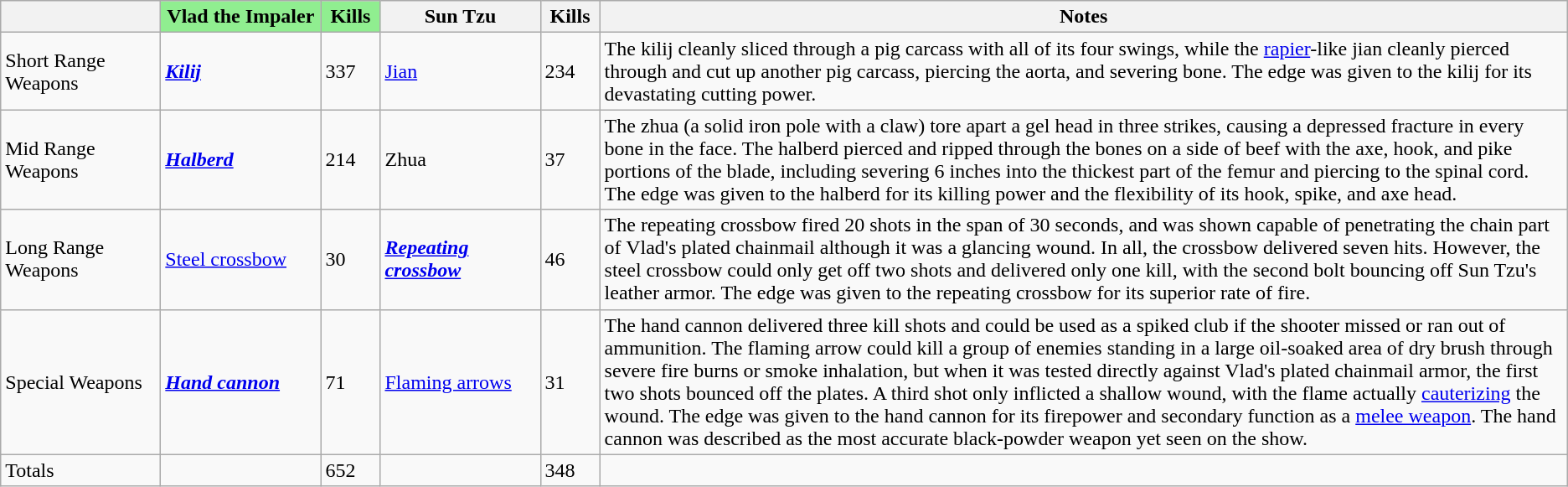<table class="wikitable unsortable">
<tr>
<th width="120"></th>
<th width="120" style="background:lightgreen">Vlad the Impaler</th>
<th width="40" style="background:lightgreen">Kills</th>
<th width="120">Sun Tzu</th>
<th width="40">Kills</th>
<th>Notes</th>
</tr>
<tr>
<td>Short Range Weapons</td>
<td><strong><em><a href='#'>Kilij</a></em></strong></td>
<td>337</td>
<td><a href='#'>Jian</a></td>
<td>234</td>
<td>The kilij cleanly sliced through a pig carcass with all of its four swings, while the <a href='#'>rapier</a>-like jian cleanly pierced through and cut up another pig carcass, piercing the aorta, and severing bone. The edge was given to the kilij for its devastating cutting power.</td>
</tr>
<tr>
<td>Mid Range Weapons</td>
<td><strong><em><a href='#'>Halberd</a></em></strong></td>
<td>214</td>
<td>Zhua</td>
<td>37</td>
<td>The zhua (a solid iron pole with a claw) tore apart a gel head in three strikes, causing a depressed fracture in every bone in the face. The halberd pierced and ripped through the bones on a side of beef with the axe, hook, and pike portions of the blade, including severing 6 inches into the thickest part of the femur and piercing to the spinal cord. The edge was given to the halberd for its killing power and the flexibility of its hook, spike, and axe head.</td>
</tr>
<tr>
<td>Long Range Weapons</td>
<td><a href='#'>Steel crossbow</a></td>
<td>30</td>
<td><strong><em><a href='#'>Repeating crossbow</a></em></strong></td>
<td>46</td>
<td>The repeating crossbow fired 20 shots in the span of 30 seconds, and was shown capable of penetrating the chain part of Vlad's plated chainmail although it was a glancing wound. In all, the crossbow delivered seven hits. However, the steel crossbow could only get off two shots and delivered only one kill, with the second bolt bouncing off Sun Tzu's leather armor. The edge was given to the repeating crossbow for its superior rate of fire.</td>
</tr>
<tr>
<td>Special Weapons</td>
<td><strong><em><a href='#'>Hand cannon</a></em></strong></td>
<td>71</td>
<td><a href='#'>Flaming arrows</a></td>
<td>31</td>
<td>The hand cannon delivered three kill shots and could be used as a spiked club if the shooter missed or ran out of ammunition. The flaming arrow could kill a group of enemies standing in a large oil-soaked area of dry brush through severe fire burns or smoke inhalation, but when it was tested directly against Vlad's plated chainmail armor, the first two shots bounced off the plates. A third shot only inflicted a shallow wound, with the flame actually <a href='#'>cauterizing</a> the wound. The edge was given to the hand cannon for its firepower and secondary function as a <a href='#'>melee weapon</a>. The hand cannon was described as the most accurate black-powder weapon yet seen on the show.</td>
</tr>
<tr>
<td>Totals</td>
<td></td>
<td>652</td>
<td></td>
<td>348</td>
<td></td>
</tr>
</table>
